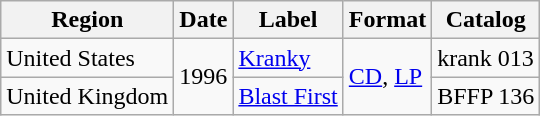<table class="wikitable">
<tr>
<th>Region</th>
<th>Date</th>
<th>Label</th>
<th>Format</th>
<th>Catalog</th>
</tr>
<tr>
<td>United States</td>
<td rowspan="2">1996</td>
<td><a href='#'>Kranky</a></td>
<td rowspan="2"><a href='#'>CD</a>, <a href='#'>LP</a></td>
<td>krank 013</td>
</tr>
<tr>
<td>United Kingdom</td>
<td><a href='#'>Blast First</a></td>
<td>BFFP 136</td>
</tr>
</table>
